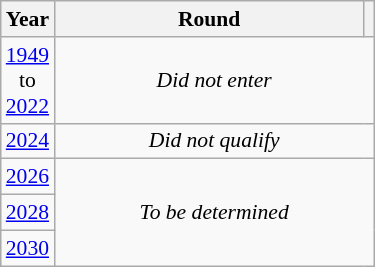<table class="wikitable" style="text-align: center; font-size:90%">
<tr>
<th>Year</th>
<th style="width:200px">Round</th>
<th></th>
</tr>
<tr>
<td><a href='#'>1949</a><br>to<br><a href='#'>2022</a></td>
<td colspan="2"><em>Did not enter</em></td>
</tr>
<tr>
<td><a href='#'>2024</a></td>
<td colspan="2"><em>Did not qualify</em></td>
</tr>
<tr>
<td><a href='#'>2026</a></td>
<td colspan="2" rowspan="3"><em>To be determined</em></td>
</tr>
<tr>
<td><a href='#'>2028</a></td>
</tr>
<tr>
<td><a href='#'>2030</a></td>
</tr>
</table>
